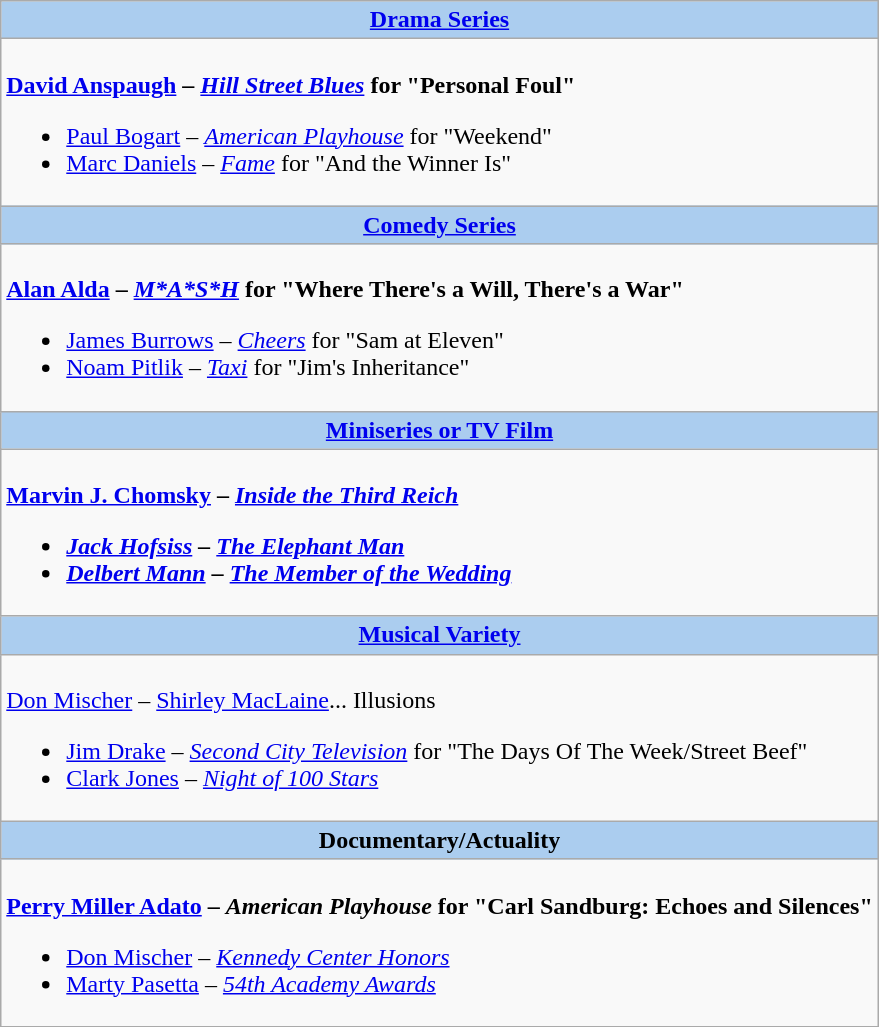<table class=wikitable style="width="100%">
<tr>
<th colspan="2" style="background:#abcdef;"><a href='#'>Drama Series</a></th>
</tr>
<tr>
<td colspan="2" style="vertical-align:top;"><br><strong><a href='#'>David Anspaugh</a> – <em><a href='#'>Hill Street Blues</a></em> for "Personal Foul"</strong><ul><li><a href='#'>Paul Bogart</a> – <em><a href='#'>American Playhouse</a></em> for "Weekend"</li><li><a href='#'>Marc Daniels</a> – <em><a href='#'>Fame</a></em> for "And the Winner Is"</li></ul></td>
</tr>
<tr>
<th colspan="2" style="background:#abcdef;"><a href='#'>Comedy Series</a></th>
</tr>
<tr>
<td colspan="2" style="vertical-align:top;"><br><strong><a href='#'>Alan Alda</a> – <em><a href='#'>M*A*S*H</a></em> for "Where There's a Will, There's a War"</strong><ul><li><a href='#'>James Burrows</a> – <em><a href='#'>Cheers</a></em> for "Sam at Eleven"</li><li><a href='#'>Noam Pitlik</a> – <em><a href='#'>Taxi</a></em> for "Jim's Inheritance"</li></ul></td>
</tr>
<tr>
<th colspan="2" style="background:#abcdef;"><a href='#'>Miniseries or TV Film</a></th>
</tr>
<tr>
<td colspan="2" style="vertical-align:top;"><br><strong><a href='#'>Marvin J. Chomsky</a> – <em><a href='#'>Inside the Third Reich</a><strong><em><ul><li><a href='#'>Jack Hofsiss</a> – </em><a href='#'>The Elephant Man</a><em></li><li><a href='#'>Delbert Mann</a> – </em><a href='#'>The Member of the Wedding</a><em></li></ul></td>
</tr>
<tr>
<th colspan="2" style="background:#abcdef;"><a href='#'>Musical Variety</a></th>
</tr>
<tr>
<td colspan="2" style="vertical-align:top;"><br></strong><a href='#'>Don Mischer</a> – </em><a href='#'>Shirley MacLaine</a>... Illusions</em></strong><ul><li><a href='#'>Jim Drake</a> – <em><a href='#'>Second City Television</a></em> for "The Days Of The Week/Street Beef"</li><li><a href='#'>Clark Jones</a> – <em><a href='#'>Night of 100 Stars</a></em></li></ul></td>
</tr>
<tr>
<th colspan="2" style="background:#abcdef;">Documentary/Actuality</th>
</tr>
<tr>
<td colspan="2" style="vertical-align:top;"><br><strong><a href='#'>Perry Miller Adato</a> – <em>American Playhouse</em> for "Carl Sandburg: Echoes and Silences"</strong><ul><li><a href='#'>Don Mischer</a> – <em><a href='#'>Kennedy Center Honors</a></em></li><li><a href='#'>Marty Pasetta</a> – <em><a href='#'>54th Academy Awards</a></em></li></ul></td>
</tr>
</table>
